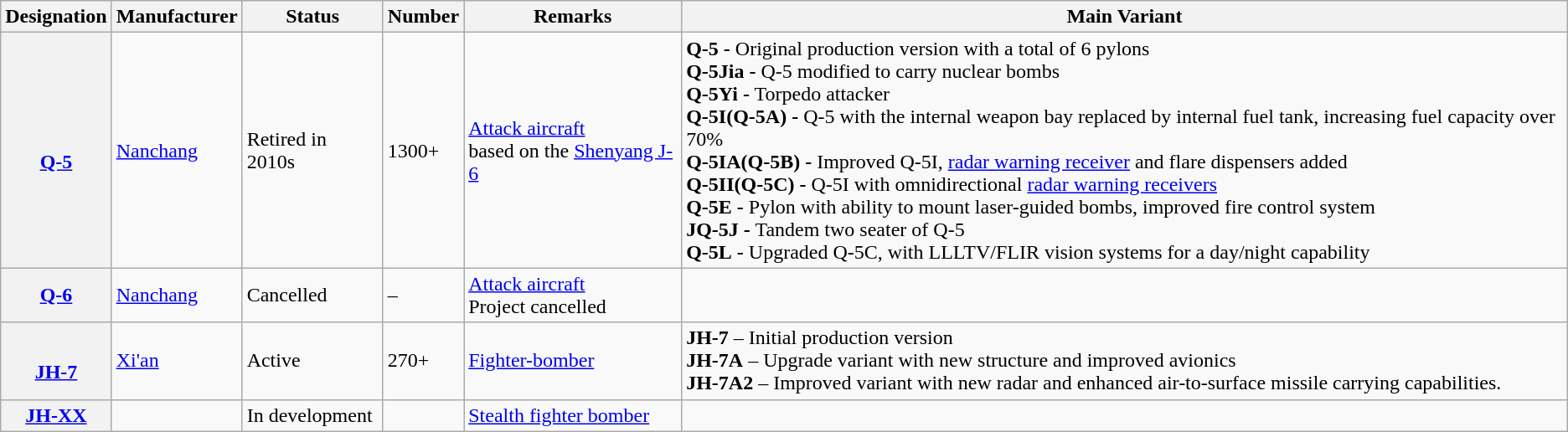<table class="wikitable">
<tr>
<th>Designation</th>
<th>Manufacturer</th>
<th>Status</th>
<th>Number</th>
<th>Remarks</th>
<th>Main Variant</th>
</tr>
<tr>
<th><br><a href='#'>Q-5</a></th>
<td><a href='#'>Nanchang</a></td>
<td>Retired in 2010s</td>
<td>1300+</td>
<td><a href='#'>Attack aircraft</a><br>based on the <a href='#'>Shenyang J-6</a></td>
<td><strong>Q-5</strong> <strong>-</strong> Original production version with a total of 6 pylons<br><strong>Q-5Jia</strong> <strong>-</strong> Q-5 modified to carry nuclear bombs<br><strong>Q-5Yi</strong> <strong>-</strong> Torpedo attacker<br><strong>Q-5I(Q-5A)</strong> <strong>-</strong> Q-5 with the internal weapon bay replaced by internal fuel tank, increasing fuel capacity over 70%<br><strong>Q-5IA(Q-5B)</strong> <strong>-</strong> Improved Q-5I, <a href='#'>radar warning receiver</a> and flare dispensers added<br><strong>Q-5II(Q-5C)</strong> <strong>-</strong> Q-5I with omnidirectional <a href='#'>radar warning receivers</a><br><strong>Q-5E</strong> <strong>-</strong> Pylon with ability to mount laser-guided bombs, improved fire control system<br><strong>JQ-5J</strong> <strong>-</strong> Tandem two seater of Q-5<br><strong>Q-5L</strong> <strong>-</strong> Upgraded Q-5C, with LLLTV/FLIR vision systems for a day/night capability</td>
</tr>
<tr>
<th><a href='#'>Q-6</a></th>
<td><a href='#'>Nanchang</a></td>
<td>Cancelled</td>
<td>–</td>
<td><a href='#'>Attack aircraft</a><br>Project cancelled</td>
<td></td>
</tr>
<tr>
<th><br><a href='#'>JH-7</a></th>
<td><a href='#'>Xi'an</a></td>
<td>Active</td>
<td>270+</td>
<td><a href='#'>Fighter-bomber</a></td>
<td><strong>JH-7</strong> – Initial production version<br><strong>JH-7A</strong> – Upgrade variant with new structure and improved avionics<br><strong>JH-7A2</strong> – Improved variant with new radar and enhanced air-to-surface missile carrying capabilities.</td>
</tr>
<tr>
<th><a href='#'>JH-XX</a></th>
<td></td>
<td>In development</td>
<td></td>
<td><a href='#'>Stealth fighter bomber</a></td>
<td></td>
</tr>
</table>
